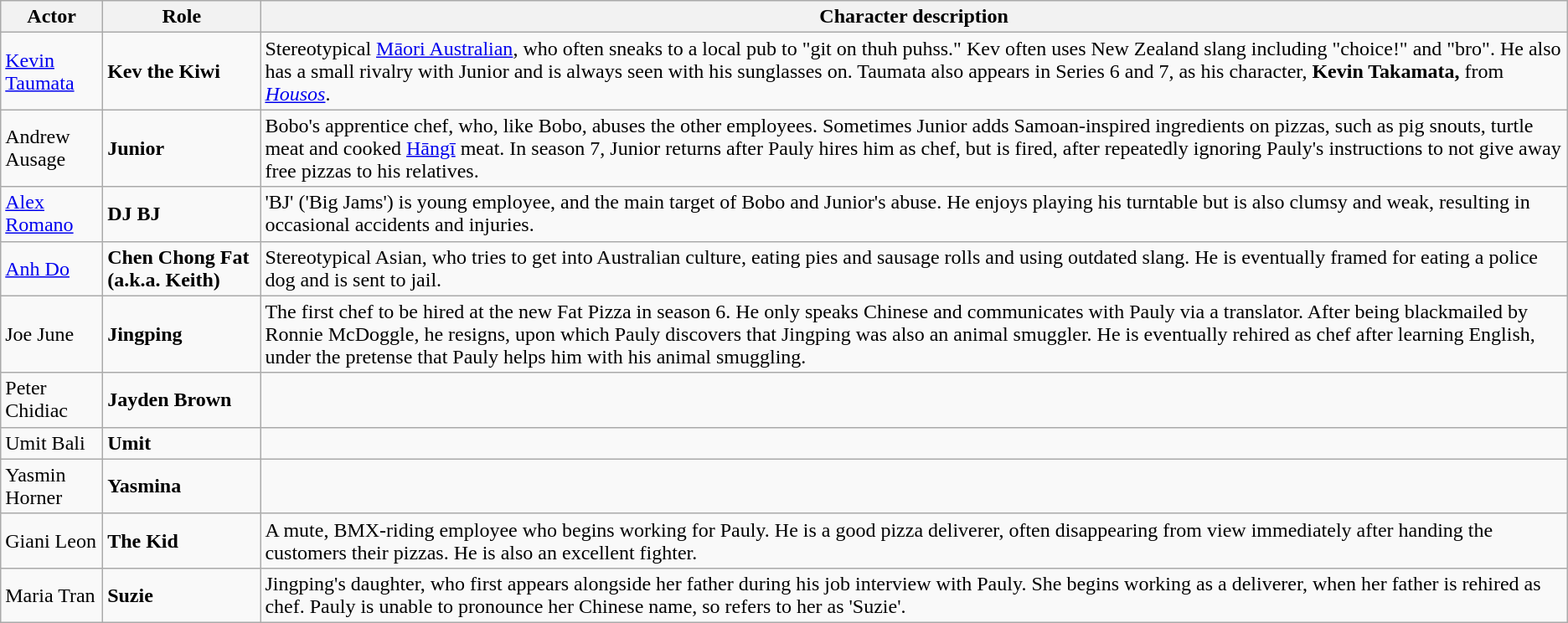<table class="wikitable">
<tr>
<th>Actor</th>
<th>Role</th>
<th>Character description</th>
</tr>
<tr>
<td><a href='#'>Kevin Taumata</a></td>
<td><strong>Kev the Kiwi</strong></td>
<td>Stereotypical <a href='#'>Māori Australian</a>, who often sneaks to a local pub to "git on thuh puhss." Kev often uses New Zealand slang including "choice!" and "bro". He also has a small rivalry with Junior and is always seen with his sunglasses on. Taumata also appears in Series 6 and 7, as his character, <strong>Kevin Takamata,</strong> from <em><a href='#'>Housos</a></em>.</td>
</tr>
<tr>
<td>Andrew Ausage</td>
<td><strong>Junior</strong></td>
<td>Bobo's apprentice chef, who, like Bobo, abuses the other employees. Sometimes Junior adds Samoan-inspired ingredients on pizzas, such as pig snouts, turtle meat and cooked <a href='#'>Hāngī</a> meat. In season 7, Junior returns after Pauly hires him as chef, but is fired, after repeatedly ignoring Pauly's instructions to not give away free pizzas to his relatives.</td>
</tr>
<tr>
<td><a href='#'>Alex Romano</a></td>
<td><strong>DJ BJ</strong></td>
<td>'BJ' ('Big Jams') is young employee, and the main target of Bobo and Junior's abuse. He enjoys playing his turntable but is also clumsy and weak, resulting in occasional accidents and injuries.</td>
</tr>
<tr>
<td><a href='#'>Anh Do</a></td>
<td><strong>Chen Chong Fat (a.k.a. Keith)</strong></td>
<td>Stereotypical Asian, who tries to get into Australian culture, eating pies and sausage rolls and using outdated slang. He is eventually framed for eating a police dog and is sent to jail.</td>
</tr>
<tr>
<td>Joe June</td>
<td><strong>Jingping</strong></td>
<td>The first chef to be hired at the new Fat Pizza in season 6. He only speaks Chinese and communicates with Pauly via a translator. After being blackmailed by Ronnie McDoggle, he resigns, upon which Pauly discovers that Jingping was also an animal smuggler. He is eventually rehired as chef after learning English, under the pretense that Pauly helps him with his animal smuggling.</td>
</tr>
<tr>
<td>Peter Chidiac</td>
<td><strong>Jayden Brown</strong></td>
<td></td>
</tr>
<tr>
<td>Umit Bali</td>
<td><strong>Umit</strong></td>
<td></td>
</tr>
<tr>
<td>Yasmin Horner</td>
<td><strong>Yasmina</strong></td>
<td></td>
</tr>
<tr>
<td>Giani Leon</td>
<td><strong>The Kid</strong></td>
<td>A mute, BMX-riding employee who begins working for Pauly. He is a good pizza deliverer, often disappearing from view immediately after handing the customers their pizzas. He is also an excellent fighter.</td>
</tr>
<tr>
<td>Maria Tran</td>
<td><strong>Suzie</strong></td>
<td>Jingping's daughter, who first appears alongside her father during his job interview with Pauly. She begins working as a deliverer, when her father is rehired as chef. Pauly is unable to pronounce her Chinese name, so refers to her as 'Suzie'.</td>
</tr>
</table>
